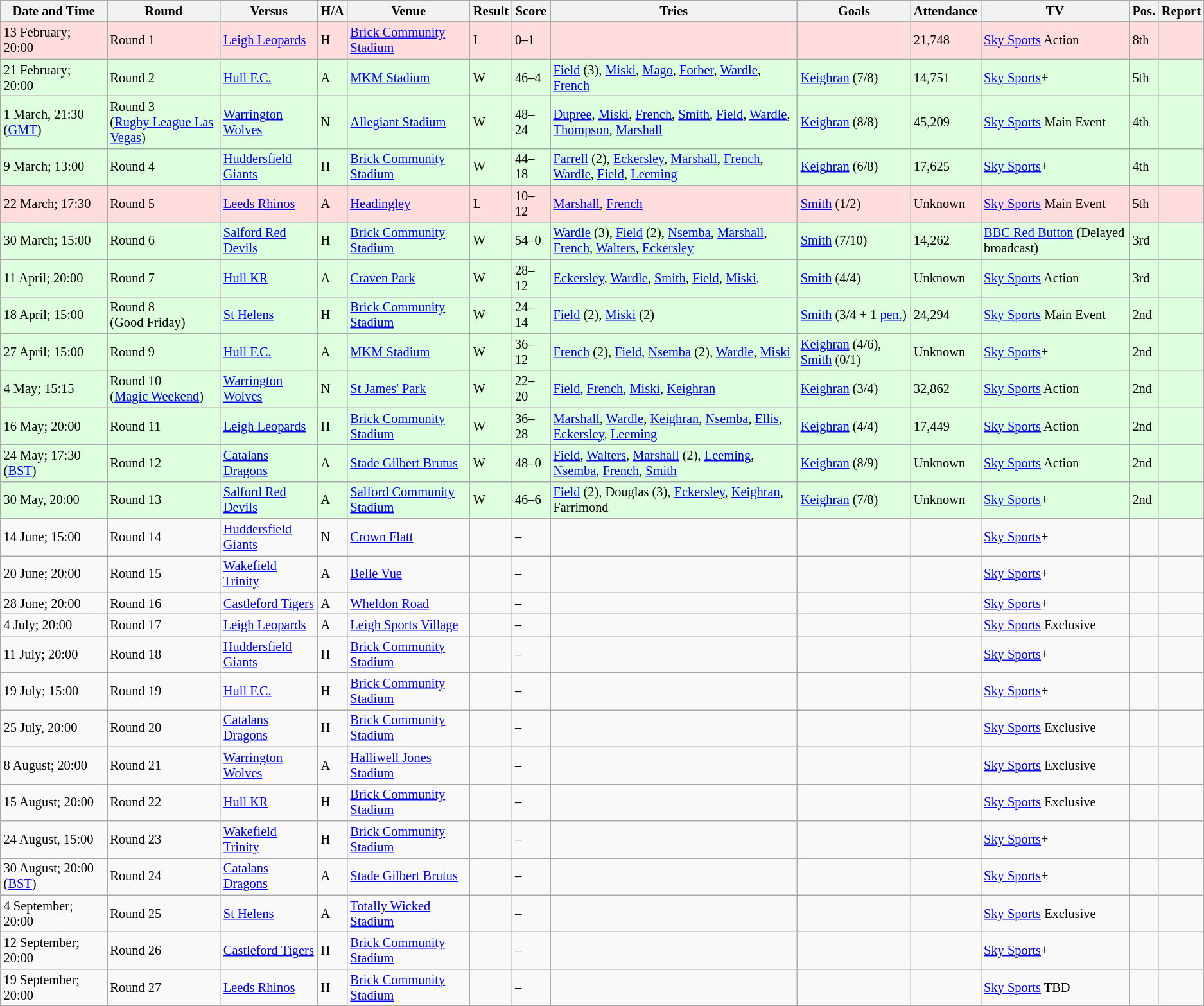<table class="wikitable defaultleft col4center col7center col10right col12center" style="font-size:85%;">
<tr>
<th>Date and Time</th>
<th>Round</th>
<th>Versus</th>
<th>H/A</th>
<th>Venue</th>
<th>Result</th>
<th>Score</th>
<th>Tries</th>
<th>Goals</th>
<th>Attendance</th>
<th>TV</th>
<th>Pos.</th>
<th>Report</th>
</tr>
<tr style="background:#ffdddd;">
<td>13 February; 20:00</td>
<td>Round 1</td>
<td> <a href='#'>Leigh Leopards</a></td>
<td>H</td>
<td><a href='#'>Brick Community Stadium</a></td>
<td>L</td>
<td>0–1<br></td>
<td></td>
<td></td>
<td>21,748</td>
<td><a href='#'>Sky Sports</a> Action</td>
<td>8th</td>
<td></td>
</tr>
<tr style="background:#ddffdd;">
<td>21 February; 20:00</td>
<td>Round 2</td>
<td> <a href='#'>Hull F.C.</a></td>
<td>A</td>
<td><a href='#'>MKM Stadium</a></td>
<td>W</td>
<td>46–4</td>
<td><a href='#'>Field</a> (3), <a href='#'>Miski</a>, <a href='#'>Mago</a>, <a href='#'>Forber</a>, <a href='#'>Wardle</a>, <a href='#'>French</a></td>
<td><a href='#'>Keighran</a> (7/8)</td>
<td>14,751</td>
<td><a href='#'>Sky Sports</a>+</td>
<td>5th</td>
<td></td>
</tr>
<tr style="background:#ddffdd;">
<td>1 March, 21:30 (<a href='#'>GMT</a>)</td>
<td>Round 3<br>(<a href='#'>Rugby League Las Vegas</a>)</td>
<td> <a href='#'>Warrington Wolves</a></td>
<td>N</td>
<td><a href='#'>Allegiant Stadium</a></td>
<td>W</td>
<td>48–24</td>
<td><a href='#'>Dupree</a>, <a href='#'>Miski</a>, <a href='#'>French</a>, <a href='#'>Smith</a>, <a href='#'>Field</a>, <a href='#'>Wardle</a>, <a href='#'>Thompson</a>, <a href='#'>Marshall</a></td>
<td><a href='#'>Keighran</a> (8/8)</td>
<td>45,209</td>
<td><a href='#'>Sky Sports</a> Main Event</td>
<td>4th</td>
<td></td>
</tr>
<tr style="background:#ddffdd;">
<td>9 March; 13:00</td>
<td>Round 4</td>
<td> <a href='#'>Huddersfield Giants</a></td>
<td>H</td>
<td><a href='#'>Brick Community Stadium</a></td>
<td>W</td>
<td>44–18</td>
<td><a href='#'>Farrell</a> (2), <a href='#'>Eckersley</a>, <a href='#'>Marshall</a>, <a href='#'>French</a>, <a href='#'>Wardle</a>, <a href='#'>Field</a>, <a href='#'>Leeming</a></td>
<td><a href='#'>Keighran</a> (6/8)</td>
<td>17,625</td>
<td><a href='#'>Sky Sports</a>+</td>
<td>4th</td>
<td></td>
</tr>
<tr style="background:#ffdddd;">
<td>22 March; 17:30</td>
<td>Round 5</td>
<td> <a href='#'>Leeds Rhinos</a></td>
<td>A</td>
<td><a href='#'>Headingley</a></td>
<td>L</td>
<td>10–12</td>
<td><a href='#'>Marshall</a>, <a href='#'>French</a></td>
<td><a href='#'>Smith</a> (1/2)</td>
<td>Unknown</td>
<td><a href='#'>Sky Sports</a> Main Event</td>
<td>5th</td>
<td></td>
</tr>
<tr style="background:#ddffdd;">
<td>30 March; 15:00</td>
<td>Round 6</td>
<td> <a href='#'>Salford Red Devils</a></td>
<td>H</td>
<td><a href='#'>Brick Community Stadium</a></td>
<td>W</td>
<td>54–0</td>
<td><a href='#'>Wardle</a> (3), <a href='#'>Field</a> (2), <a href='#'>Nsemba</a>, <a href='#'>Marshall</a>, <a href='#'>French</a>, <a href='#'>Walters</a>, <a href='#'>Eckersley</a></td>
<td><a href='#'>Smith</a> (7/10)</td>
<td>14,262</td>
<td><a href='#'>BBC Red Button</a> (Delayed broadcast)</td>
<td>3rd</td>
<td></td>
</tr>
<tr style="background:#ddffdd;">
<td>11 April; 20:00</td>
<td>Round 7</td>
<td> <a href='#'>Hull KR</a></td>
<td>A</td>
<td><a href='#'>Craven Park</a></td>
<td>W</td>
<td>28–12</td>
<td><a href='#'>Eckersley</a>, <a href='#'>Wardle</a>, <a href='#'>Smith</a>, <a href='#'>Field</a>, <a href='#'>Miski</a>,</td>
<td><a href='#'>Smith</a> (4/4)</td>
<td>Unknown</td>
<td><a href='#'>Sky Sports</a> Action</td>
<td>3rd</td>
<td></td>
</tr>
<tr style="background:#ddffdd;">
<td>18 April; 15:00</td>
<td>Round 8<br>(Good Friday)</td>
<td> <a href='#'>St Helens</a></td>
<td>H</td>
<td><a href='#'>Brick Community Stadium</a></td>
<td>W</td>
<td>24–14</td>
<td><a href='#'>Field</a> (2), <a href='#'>Miski</a> (2)</td>
<td><a href='#'>Smith</a> (3/4 + 1 <a href='#'>pen.</a>)</td>
<td>24,294</td>
<td><a href='#'>Sky Sports</a> Main Event</td>
<td>2nd</td>
<td></td>
</tr>
<tr style="background:#ddffdd;">
<td>27 April; 15:00</td>
<td>Round 9</td>
<td> <a href='#'>Hull F.C.</a></td>
<td>A</td>
<td><a href='#'>MKM Stadium</a></td>
<td>W</td>
<td>36–12</td>
<td><a href='#'>French</a> (2), <a href='#'>Field</a>, <a href='#'>Nsemba</a> (2), <a href='#'>Wardle</a>, <a href='#'>Miski</a></td>
<td><a href='#'>Keighran</a> (4/6), <a href='#'>Smith</a> (0/1)</td>
<td>Unknown</td>
<td><a href='#'>Sky Sports</a>+</td>
<td>2nd</td>
<td></td>
</tr>
<tr style="background:#ddffdd;">
<td>4 May; 15:15</td>
<td>Round 10<br>(<a href='#'>Magic Weekend</a>)</td>
<td> <a href='#'>Warrington Wolves</a></td>
<td>N</td>
<td><a href='#'>St James' Park</a></td>
<td>W</td>
<td>22–20</td>
<td><a href='#'>Field</a>, <a href='#'>French</a>, <a href='#'>Miski</a>, <a href='#'>Keighran</a></td>
<td><a href='#'>Keighran</a> (3/4)</td>
<td>32,862</td>
<td><a href='#'>Sky Sports</a> Action</td>
<td>2nd</td>
<td></td>
</tr>
<tr style="background:#ddffdd;">
<td>16 May; 20:00</td>
<td>Round 11</td>
<td> <a href='#'>Leigh Leopards</a></td>
<td>H</td>
<td><a href='#'>Brick Community Stadium</a></td>
<td>W</td>
<td>36–28</td>
<td><a href='#'>Marshall</a>, <a href='#'>Wardle</a>, <a href='#'>Keighran</a>, <a href='#'>Nsemba</a>, <a href='#'>Ellis</a>, <a href='#'>Eckersley</a>, <a href='#'>Leeming</a></td>
<td><a href='#'>Keighran</a> (4/4)</td>
<td>17,449</td>
<td><a href='#'>Sky Sports</a> Action</td>
<td>2nd</td>
<td></td>
</tr>
<tr style="background:#ddffdd;">
<td>24 May; 17:30 (<a href='#'>BST</a>)</td>
<td>Round 12</td>
<td> <a href='#'>Catalans Dragons</a></td>
<td>A</td>
<td><a href='#'>Stade Gilbert Brutus</a></td>
<td>W</td>
<td>48–0</td>
<td><a href='#'>Field</a>, <a href='#'>Walters</a>, <a href='#'>Marshall</a> (2), <a href='#'>Leeming</a>, <a href='#'>Nsemba</a>, <a href='#'>French</a>, <a href='#'>Smith</a></td>
<td><a href='#'>Keighran</a> (8/9)</td>
<td>Unknown</td>
<td><a href='#'>Sky Sports</a> Action</td>
<td>2nd</td>
<td></td>
</tr>
<tr style="background:#ddffdd;">
<td>30 May, 20:00</td>
<td>Round 13</td>
<td> <a href='#'>Salford Red Devils</a></td>
<td>A</td>
<td><a href='#'>Salford Community Stadium</a></td>
<td>W</td>
<td>46–6</td>
<td><a href='#'>Field</a> (2), Douglas (3), <a href='#'>Eckersley</a>, <a href='#'>Keighran</a>, Farrimond</td>
<td><a href='#'>Keighran</a> (7/8)</td>
<td>Unknown</td>
<td><a href='#'>Sky Sports</a>+</td>
<td>2nd</td>
<td></td>
</tr>
<tr>
<td>14 June; 15:00</td>
<td>Round 14</td>
<td> <a href='#'>Huddersfield Giants</a></td>
<td>N</td>
<td><a href='#'>Crown Flatt</a></td>
<td></td>
<td>–</td>
<td></td>
<td></td>
<td></td>
<td><a href='#'>Sky Sports</a>+</td>
<td></td>
<td></td>
</tr>
<tr>
<td>20 June; 20:00</td>
<td>Round 15</td>
<td> <a href='#'>Wakefield Trinity</a></td>
<td>A</td>
<td><a href='#'>Belle Vue</a></td>
<td></td>
<td>–</td>
<td></td>
<td></td>
<td></td>
<td><a href='#'>Sky Sports</a>+</td>
<td></td>
<td></td>
</tr>
<tr>
<td>28 June; 20:00</td>
<td>Round 16</td>
<td> <a href='#'>Castleford Tigers</a></td>
<td>A</td>
<td><a href='#'>Wheldon Road</a></td>
<td></td>
<td>–</td>
<td></td>
<td></td>
<td></td>
<td><a href='#'>Sky Sports</a>+</td>
<td></td>
<td></td>
</tr>
<tr>
<td>4 July; 20:00</td>
<td>Round 17</td>
<td> <a href='#'>Leigh Leopards</a></td>
<td>A</td>
<td><a href='#'>Leigh Sports Village</a></td>
<td></td>
<td>–</td>
<td></td>
<td></td>
<td></td>
<td><a href='#'>Sky Sports</a> Exclusive</td>
<td></td>
<td></td>
</tr>
<tr>
<td>11 July; 20:00</td>
<td>Round 18</td>
<td> <a href='#'>Huddersfield Giants</a></td>
<td>H</td>
<td><a href='#'>Brick Community Stadium</a></td>
<td></td>
<td>–</td>
<td></td>
<td></td>
<td></td>
<td><a href='#'>Sky Sports</a>+</td>
<td></td>
<td></td>
</tr>
<tr>
<td>19 July; 15:00</td>
<td>Round 19</td>
<td> <a href='#'>Hull F.C.</a></td>
<td>H</td>
<td><a href='#'>Brick Community Stadium</a></td>
<td></td>
<td>–</td>
<td></td>
<td></td>
<td></td>
<td><a href='#'>Sky Sports</a>+</td>
<td></td>
<td></td>
</tr>
<tr>
<td>25 July, 20:00</td>
<td>Round 20</td>
<td> <a href='#'>Catalans Dragons</a></td>
<td>H</td>
<td><a href='#'>Brick Community Stadium</a></td>
<td></td>
<td>–</td>
<td></td>
<td></td>
<td></td>
<td><a href='#'>Sky Sports</a> Exclusive</td>
<td></td>
<td></td>
</tr>
<tr>
<td>8 August; 20:00</td>
<td>Round 21</td>
<td> <a href='#'>Warrington Wolves</a></td>
<td>A</td>
<td><a href='#'>Halliwell Jones Stadium</a></td>
<td></td>
<td>–</td>
<td></td>
<td></td>
<td></td>
<td><a href='#'>Sky Sports</a> Exclusive</td>
<td></td>
<td></td>
</tr>
<tr>
<td>15 August; 20:00</td>
<td>Round 22</td>
<td> <a href='#'>Hull KR</a></td>
<td>H</td>
<td><a href='#'>Brick Community Stadium</a></td>
<td></td>
<td>–</td>
<td></td>
<td></td>
<td></td>
<td><a href='#'>Sky Sports</a> Exclusive</td>
<td></td>
<td></td>
</tr>
<tr>
<td>24 August, 15:00</td>
<td>Round 23</td>
<td> <a href='#'>Wakefield Trinity</a></td>
<td>H</td>
<td><a href='#'>Brick Community Stadium</a></td>
<td></td>
<td>–</td>
<td></td>
<td></td>
<td></td>
<td><a href='#'>Sky Sports</a>+</td>
<td></td>
<td></td>
</tr>
<tr>
<td>30 August; 20:00 (<a href='#'>BST</a>)</td>
<td>Round 24</td>
<td> <a href='#'>Catalans Dragons</a></td>
<td>A</td>
<td><a href='#'>Stade Gilbert Brutus</a></td>
<td></td>
<td>–</td>
<td></td>
<td></td>
<td></td>
<td><a href='#'>Sky Sports</a>+</td>
<td></td>
<td></td>
</tr>
<tr>
<td>4 September; 20:00</td>
<td>Round 25</td>
<td> <a href='#'>St Helens</a></td>
<td>A</td>
<td><a href='#'>Totally Wicked Stadium</a></td>
<td></td>
<td>–</td>
<td></td>
<td></td>
<td></td>
<td><a href='#'>Sky Sports</a> Exclusive</td>
<td></td>
<td></td>
</tr>
<tr>
<td>12 September; 20:00</td>
<td>Round 26</td>
<td> <a href='#'>Castleford Tigers</a></td>
<td>H</td>
<td><a href='#'>Brick Community Stadium</a></td>
<td></td>
<td>–</td>
<td></td>
<td></td>
<td></td>
<td><a href='#'>Sky Sports</a>+</td>
<td></td>
<td></td>
</tr>
<tr>
<td>19 September; 20:00</td>
<td>Round 27</td>
<td> <a href='#'>Leeds Rhinos</a></td>
<td>H</td>
<td><a href='#'>Brick Community Stadium</a></td>
<td></td>
<td>–</td>
<td></td>
<td></td>
<td></td>
<td><a href='#'>Sky Sports</a> TBD</td>
<td></td>
<td></td>
</tr>
</table>
